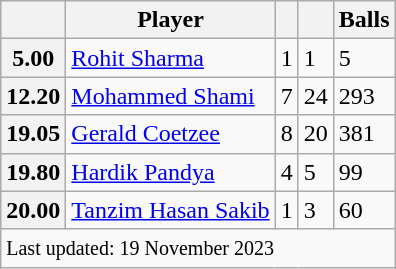<table class="wikitable sortable">
<tr>
<th></th>
<th>Player</th>
<th></th>
<th></th>
<th>Balls</th>
</tr>
<tr>
<th scope=row>5.00</th>
<td> <a href='#'>Rohit Sharma</a></td>
<td>1</td>
<td>1</td>
<td>5</td>
</tr>
<tr>
<th scope=row>12.20</th>
<td> <a href='#'>Mohammed Shami</a></td>
<td>7</td>
<td>24</td>
<td>293</td>
</tr>
<tr>
<th scope=row>19.05</th>
<td> <a href='#'>Gerald Coetzee</a></td>
<td>8</td>
<td>20</td>
<td>381</td>
</tr>
<tr>
<th scope=row>19.80</th>
<td> <a href='#'>Hardik Pandya</a></td>
<td>4</td>
<td>5</td>
<td>99</td>
</tr>
<tr>
<th scope=row>20.00</th>
<td> <a href='#'>Tanzim Hasan Sakib</a></td>
<td>1</td>
<td>3</td>
<td>60</td>
</tr>
<tr>
<td colspan="6"><small>Last updated: 19 November 2023</small></td>
</tr>
</table>
